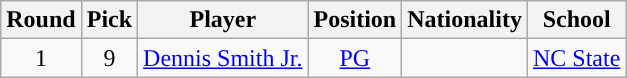<table class="wikitable sortable sortable">
<tr>
<th>Round</th>
<th>Pick</th>
<th>Player</th>
<th>Position</th>
<th>Nationality</th>
<th>School</th>
</tr>
<tr style="text-align: center">
<td>1</td>
<td>9</td>
<td><a href='#'>Dennis Smith Jr.</a></td>
<td><a href='#'>PG</a></td>
<td></td>
<td><a href='#'>NC State</a></td>
</tr>
</table>
